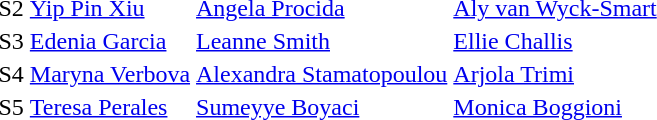<table>
<tr>
<td>S2</td>
<td><a href='#'>Yip Pin Xiu</a><br></td>
<td><a href='#'>Angela Procida</a><br></td>
<td><a href='#'>Aly van Wyck-Smart</a><br></td>
</tr>
<tr>
<td>S3</td>
<td><a href='#'>Edenia Garcia</a><br></td>
<td><a href='#'>Leanne Smith</a><br></td>
<td><a href='#'>Ellie Challis</a><br></td>
</tr>
<tr>
<td>S4</td>
<td><a href='#'>Maryna Verbova</a><br></td>
<td><a href='#'>Alexandra Stamatopoulou</a><br></td>
<td><a href='#'>Arjola Trimi</a><br></td>
</tr>
<tr>
<td>S5</td>
<td><a href='#'>Teresa Perales</a><br></td>
<td><a href='#'>Sumeyye Boyaci</a><br></td>
<td><a href='#'>Monica Boggioni</a><br></td>
</tr>
</table>
